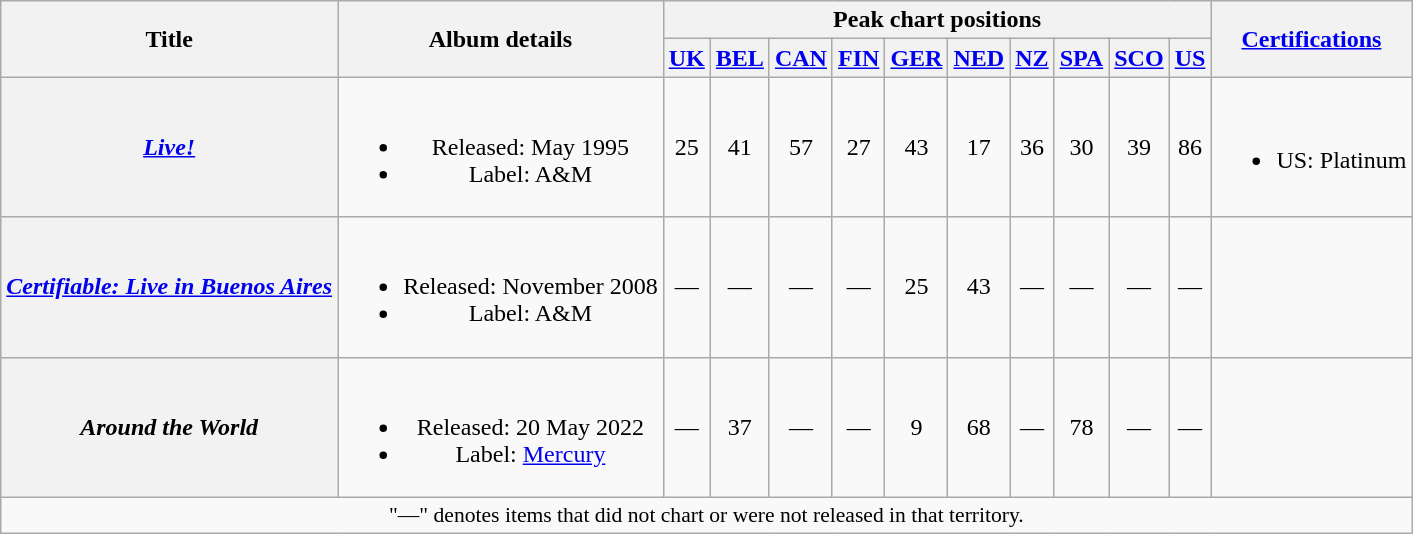<table class="wikitable plainrowheaders" style="text-align:center;">
<tr>
<th scope="col" rowspan="2">Title</th>
<th scope="col" rowspan="2">Album details</th>
<th scope="col" colspan="10">Peak chart positions</th>
<th scope="col" rowspan="2"><a href='#'>Certifications</a></th>
</tr>
<tr>
<th scope="col"><a href='#'>UK</a><br></th>
<th scope="col"><a href='#'>BEL</a><br></th>
<th scope="col"><a href='#'>CAN</a><br></th>
<th scope="col"><a href='#'>FIN</a><br></th>
<th scope="col"><a href='#'>GER</a><br></th>
<th scope="col"><a href='#'>NED</a><br></th>
<th scope="col"><a href='#'>NZ</a><br></th>
<th><a href='#'>SPA</a><br></th>
<th scope="col"><a href='#'>SCO</a><br></th>
<th scope="col"><a href='#'>US</a><br></th>
</tr>
<tr>
<th scope="row"><em><a href='#'>Live!</a></em></th>
<td><br><ul><li>Released: May 1995</li><li>Label: A&M</li></ul></td>
<td>25</td>
<td>41</td>
<td>57</td>
<td>27</td>
<td>43</td>
<td>17</td>
<td>36</td>
<td>30</td>
<td>39</td>
<td>86</td>
<td><br><ul><li>US: Platinum</li></ul></td>
</tr>
<tr>
<th scope="row"><em><a href='#'>Certifiable: Live in Buenos Aires</a></em></th>
<td><br><ul><li>Released: November 2008</li><li>Label: A&M</li></ul></td>
<td>—</td>
<td>—</td>
<td>—</td>
<td>—</td>
<td>25</td>
<td>43</td>
<td>—</td>
<td>—</td>
<td>—</td>
<td>—</td>
<td></td>
</tr>
<tr>
<th scope="row"><em>Around the World</em></th>
<td><br><ul><li>Released: 20 May 2022</li><li>Label: <a href='#'>Mercury</a></li></ul></td>
<td>—</td>
<td>37</td>
<td>—</td>
<td>—</td>
<td>9</td>
<td>68</td>
<td>—</td>
<td>78</td>
<td>—</td>
<td>—</td>
<td></td>
</tr>
<tr>
<td colspan="16" align="center" style="font-size:90%">"—" denotes items that did not chart or were not released in that territory.</td>
</tr>
</table>
